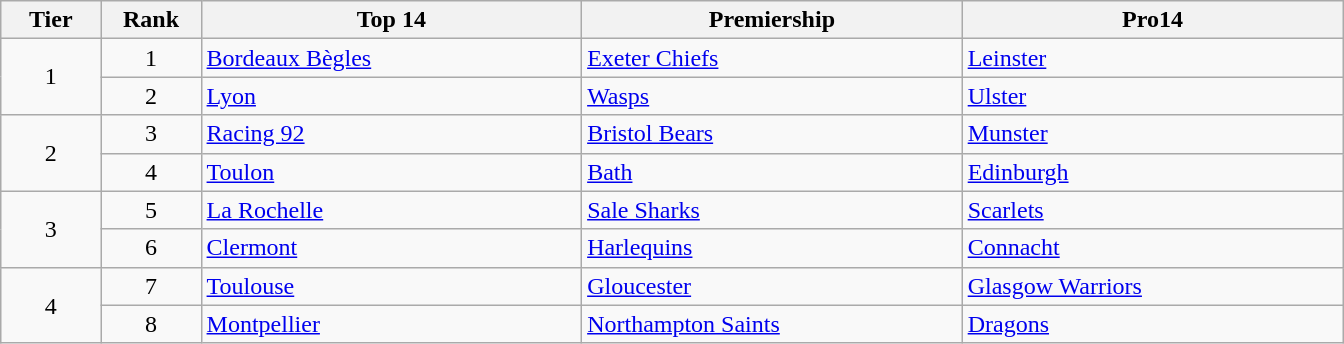<table class="wikitable">
<tr>
<th width=5%>Tier</th>
<th width=5%>Rank</th>
<th width=19%>Top 14</th>
<th width=19%>Premiership</th>
<th width=19%>Pro14</th>
</tr>
<tr>
<td rowspan="2" align=center>1</td>
<td align=center>1</td>
<td> <a href='#'>Bordeaux Bègles</a></td>
<td> <a href='#'>Exeter Chiefs</a></td>
<td> <a href='#'>Leinster</a></td>
</tr>
<tr>
<td align=center>2</td>
<td> <a href='#'>Lyon</a></td>
<td> <a href='#'>Wasps</a></td>
<td> <a href='#'>Ulster</a></td>
</tr>
<tr>
<td rowspan="2" align=center>2</td>
<td align=center>3</td>
<td> <a href='#'>Racing 92</a></td>
<td> <a href='#'>Bristol Bears</a></td>
<td> <a href='#'>Munster</a></td>
</tr>
<tr>
<td align=center>4</td>
<td> <a href='#'>Toulon</a></td>
<td> <a href='#'>Bath</a></td>
<td> <a href='#'>Edinburgh</a></td>
</tr>
<tr>
<td rowspan="2" align=center>3</td>
<td align=center>5</td>
<td> <a href='#'>La Rochelle</a></td>
<td> <a href='#'>Sale Sharks</a></td>
<td> <a href='#'>Scarlets</a></td>
</tr>
<tr>
<td align=center>6</td>
<td> <a href='#'>Clermont</a></td>
<td> <a href='#'>Harlequins</a></td>
<td> <a href='#'>Connacht</a></td>
</tr>
<tr>
<td rowspan="2" align=center>4</td>
<td align=center>7</td>
<td> <a href='#'>Toulouse</a></td>
<td> <a href='#'>Gloucester</a></td>
<td> <a href='#'>Glasgow Warriors</a></td>
</tr>
<tr>
<td align=center>8</td>
<td> <a href='#'>Montpellier</a></td>
<td> <a href='#'>Northampton Saints</a></td>
<td> <a href='#'>Dragons</a></td>
</tr>
</table>
